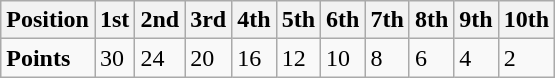<table class="wikitable">
<tr>
<th>Position</th>
<th>1st</th>
<th>2nd</th>
<th>3rd</th>
<th>4th</th>
<th>5th</th>
<th>6th</th>
<th>7th</th>
<th>8th</th>
<th>9th</th>
<th>10th</th>
</tr>
<tr>
<td><strong>Points</strong></td>
<td>30</td>
<td>24</td>
<td>20</td>
<td>16</td>
<td>12</td>
<td>10</td>
<td>8</td>
<td>6</td>
<td>4</td>
<td>2</td>
</tr>
</table>
